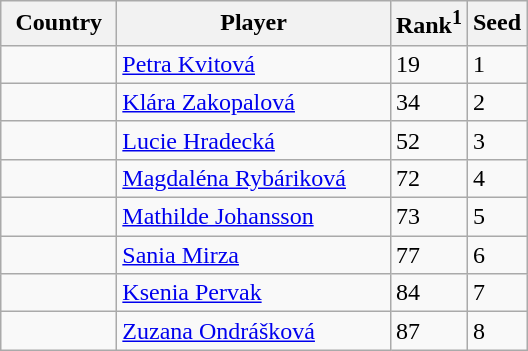<table class="sortable wikitable">
<tr>
<th width="70">Country</th>
<th width="175">Player</th>
<th>Rank<sup>1</sup></th>
<th>Seed</th>
</tr>
<tr>
<td></td>
<td><a href='#'>Petra Kvitová</a></td>
<td>19</td>
<td>1</td>
</tr>
<tr>
<td></td>
<td><a href='#'>Klára Zakopalová</a></td>
<td>34</td>
<td>2</td>
</tr>
<tr>
<td></td>
<td><a href='#'>Lucie Hradecká</a></td>
<td>52</td>
<td>3</td>
</tr>
<tr>
<td></td>
<td><a href='#'>Magdaléna Rybáriková</a></td>
<td>72</td>
<td>4</td>
</tr>
<tr>
<td></td>
<td><a href='#'>Mathilde Johansson</a></td>
<td>73</td>
<td>5</td>
</tr>
<tr>
<td></td>
<td><a href='#'>Sania Mirza</a></td>
<td>77</td>
<td>6</td>
</tr>
<tr>
<td></td>
<td><a href='#'>Ksenia Pervak</a></td>
<td>84</td>
<td>7</td>
</tr>
<tr>
<td></td>
<td><a href='#'>Zuzana Ondrášková</a></td>
<td>87</td>
<td>8</td>
</tr>
</table>
